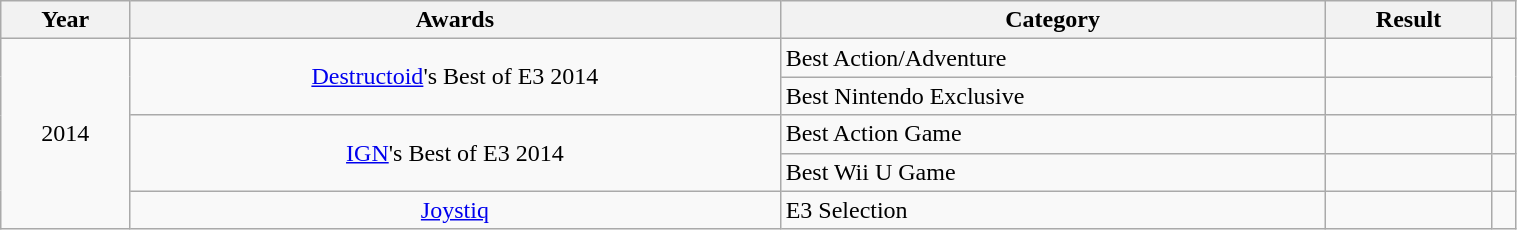<table class="wikitable sortable mw-collapsible" style="width:80%;">
<tr>
<th>Year</th>
<th>Awards</th>
<th>Category</th>
<th>Result</th>
<th></th>
</tr>
<tr>
<td rowspan="5" align=center>2014</td>
<td rowspan="2" align=center><a href='#'>Destructoid</a>'s Best of E3 2014</td>
<td>Best Action/Adventure</td>
<td></td>
<td rowspan="2" align=center></td>
</tr>
<tr>
<td>Best Nintendo Exclusive</td>
<td></td>
</tr>
<tr>
<td rowspan="2" align=center><a href='#'>IGN</a>'s Best of E3 2014</td>
<td>Best Action Game</td>
<td></td>
<td align=center></td>
</tr>
<tr>
<td>Best Wii U Game</td>
<td></td>
<td align=center></td>
</tr>
<tr>
<td rowspan="1" align=center><a href='#'>Joystiq</a></td>
<td>E3 Selection</td>
<td></td>
<td align=center></td>
</tr>
</table>
